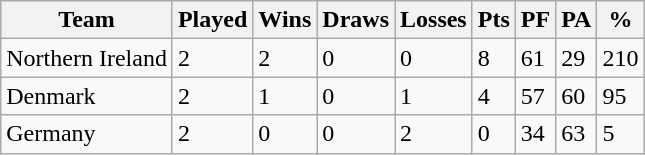<table class="wikitable">
<tr>
<th>Team</th>
<th>Played</th>
<th>Wins</th>
<th>Draws</th>
<th>Losses</th>
<th>Pts</th>
<th>PF</th>
<th>PA</th>
<th>%</th>
</tr>
<tr>
<td>Northern Ireland</td>
<td>2</td>
<td>2</td>
<td>0</td>
<td>0</td>
<td>8</td>
<td>61</td>
<td>29</td>
<td>210</td>
</tr>
<tr>
<td>Denmark</td>
<td>2</td>
<td>1</td>
<td>0</td>
<td>1</td>
<td>4</td>
<td>57</td>
<td>60</td>
<td>95</td>
</tr>
<tr>
<td>Germany</td>
<td>2</td>
<td>0</td>
<td>0</td>
<td>2</td>
<td>0</td>
<td>34</td>
<td>63</td>
<td>5</td>
</tr>
</table>
